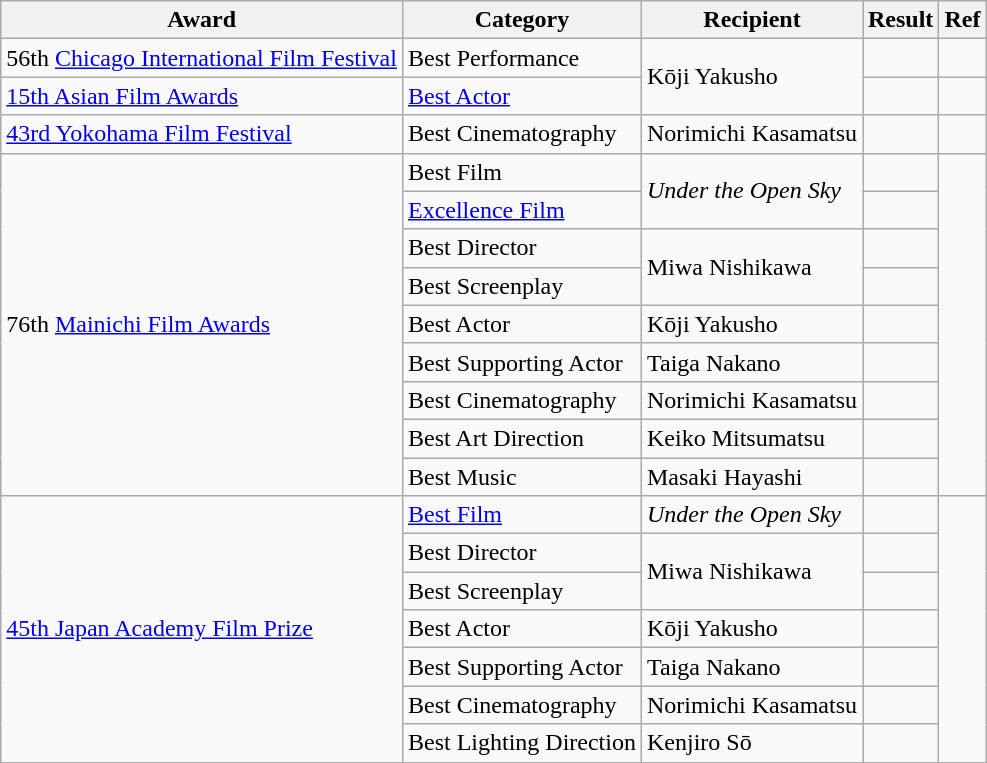<table class="wikitable">
<tr>
<th>Award</th>
<th>Category</th>
<th>Recipient</th>
<th>Result</th>
<th class="unsortable">Ref</th>
</tr>
<tr>
<td>56th <a href='#'>Chicago International Film Festival</a></td>
<td>Best Performance</td>
<td rowspan=2>Kōji Yakusho</td>
<td></td>
<td></td>
</tr>
<tr>
<td><a href='#'>15th Asian Film Awards</a></td>
<td><a href='#'>Best Actor</a></td>
<td></td>
<td></td>
</tr>
<tr>
<td><a href='#'>43rd Yokohama Film Festival</a></td>
<td>Best Cinematography</td>
<td>Norimichi Kasamatsu</td>
<td></td>
<td></td>
</tr>
<tr>
<td rowspan=9>76th <a href='#'>Mainichi Film Awards</a></td>
<td>Best Film</td>
<td rowspan=2><em>Under the Open Sky</em></td>
<td></td>
<td rowspan=9><br></td>
</tr>
<tr>
<td><a href='#'>Excellence Film</a></td>
<td></td>
</tr>
<tr>
<td>Best Director</td>
<td rowspan=2>Miwa Nishikawa</td>
<td></td>
</tr>
<tr>
<td>Best Screenplay</td>
<td></td>
</tr>
<tr>
<td>Best Actor</td>
<td>Kōji Yakusho</td>
<td></td>
</tr>
<tr>
<td>Best Supporting Actor</td>
<td>Taiga Nakano</td>
<td></td>
</tr>
<tr>
<td>Best Cinematography</td>
<td>Norimichi Kasamatsu</td>
<td></td>
</tr>
<tr>
<td>Best Art Direction</td>
<td>Keiko Mitsumatsu</td>
<td></td>
</tr>
<tr>
<td>Best Music</td>
<td>Masaki Hayashi</td>
<td></td>
</tr>
<tr>
<td rowspan=7><a href='#'>45th Japan Academy Film Prize</a></td>
<td><a href='#'>Best Film</a></td>
<td><em>Under the Open Sky</em></td>
<td></td>
<td rowspan=7></td>
</tr>
<tr>
<td>Best Director</td>
<td rowspan=2>Miwa Nishikawa</td>
<td></td>
</tr>
<tr>
<td>Best Screenplay</td>
<td></td>
</tr>
<tr>
<td>Best Actor</td>
<td>Kōji Yakusho</td>
<td></td>
</tr>
<tr>
<td>Best Supporting Actor</td>
<td>Taiga Nakano</td>
<td></td>
</tr>
<tr>
<td>Best Cinematography</td>
<td>Norimichi Kasamatsu</td>
<td></td>
</tr>
<tr>
<td>Best Lighting Direction</td>
<td>Kenjiro Sō</td>
<td></td>
</tr>
<tr>
</tr>
</table>
